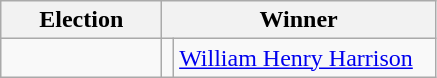<table class=wikitable>
<tr>
<th width=100>Election</th>
<th width=175 colspan=2>Winner</th>
</tr>
<tr>
<td></td>
<td></td>
<td><a href='#'>William Henry Harrison</a></td>
</tr>
</table>
